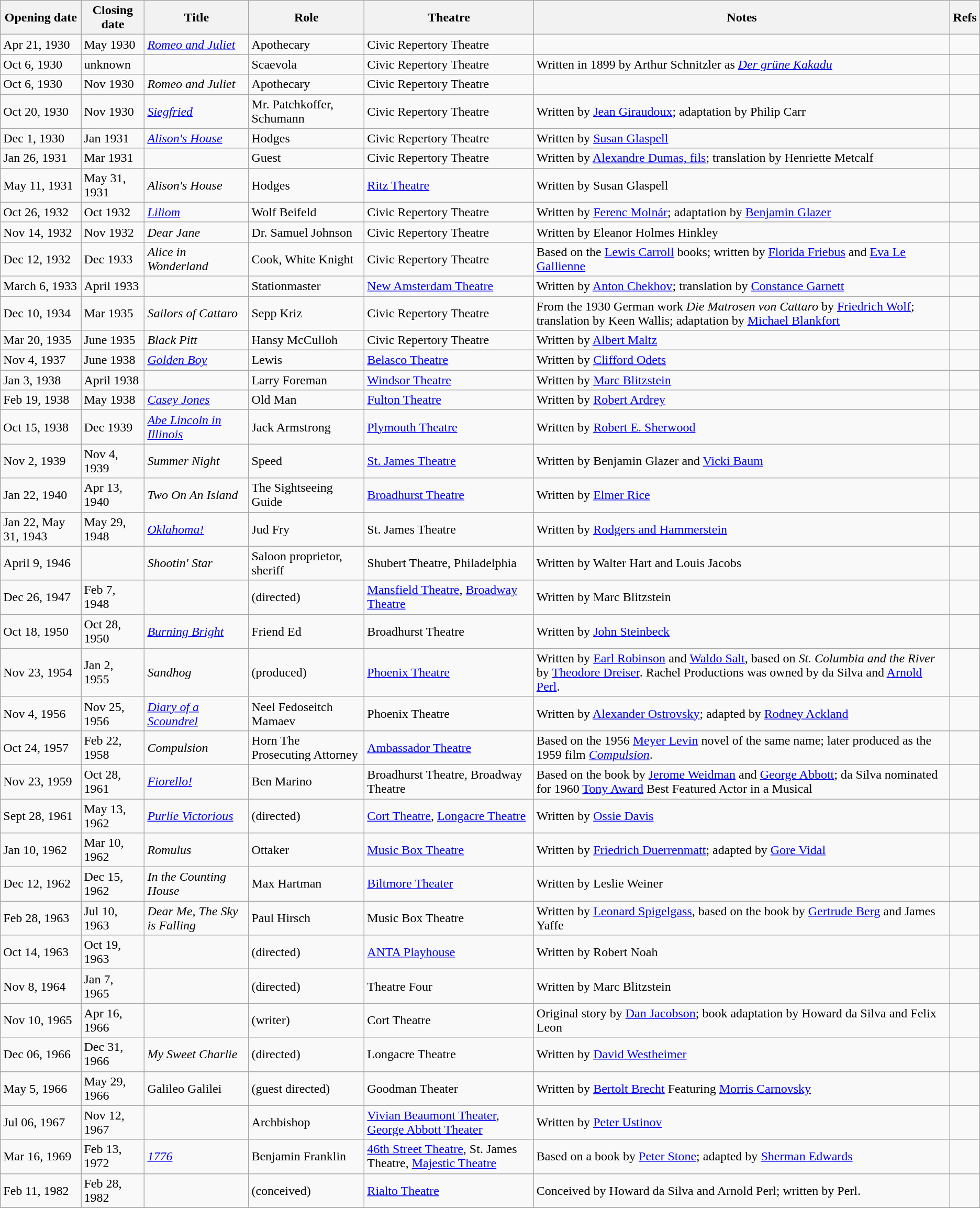<table class="wikitable sortable">
<tr>
<th scope="col" class="unsortable">Opening date</th>
<th scope="col" class="unsortable">Closing date</th>
<th scope="col">Title</th>
<th scope="col" class="unsortable">Role</th>
<th scope="col">Theatre</th>
<th scope="col" class="unsortable">Notes</th>
<th scope="col" class="unsortable">Refs</th>
</tr>
<tr>
<td scope="row">Apr 21, 1930</td>
<td>May 1930</td>
<td><em><a href='#'>Romeo and Juliet</a></em></td>
<td>Apothecary</td>
<td>Civic Repertory Theatre</td>
<td></td>
<td></td>
</tr>
<tr>
<td scope="row">Oct 6, 1930</td>
<td>unknown</td>
<td></td>
<td>Scaevola</td>
<td>Civic Repertory Theatre</td>
<td>Written in 1899 by Arthur Schnitzler as <em><a href='#'>Der grüne Kakadu</a></em></td>
<td></td>
</tr>
<tr>
<td scope="row">Oct 6, 1930</td>
<td>Nov 1930</td>
<td><em>Romeo and Juliet</em></td>
<td>Apothecary</td>
<td>Civic Repertory Theatre</td>
<td></td>
<td></td>
</tr>
<tr>
<td scope="row">Oct 20, 1930</td>
<td>Nov 1930</td>
<td><em><a href='#'>Siegfried</a></em></td>
<td>Mr. Patchkoffer, Schumann</td>
<td>Civic Repertory Theatre</td>
<td>Written by <a href='#'>Jean Giraudoux</a>; adaptation by Philip Carr</td>
<td></td>
</tr>
<tr>
<td scope="row">Dec 1, 1930</td>
<td>Jan 1931</td>
<td><em><a href='#'>Alison's House</a></em></td>
<td>Hodges</td>
<td>Civic Repertory Theatre</td>
<td>Written by <a href='#'>Susan Glaspell</a></td>
<td></td>
</tr>
<tr>
<td scope="row">Jan 26, 1931</td>
<td>Mar 1931</td>
<td></td>
<td>Guest</td>
<td>Civic Repertory Theatre</td>
<td>Written by <a href='#'>Alexandre Dumas, fils</a>; translation by Henriette Metcalf</td>
<td></td>
</tr>
<tr>
<td scope="row">May 11, 1931</td>
<td>May 31, 1931</td>
<td><em>Alison's House</em></td>
<td>Hodges</td>
<td><a href='#'>Ritz Theatre</a></td>
<td>Written by Susan Glaspell</td>
<td></td>
</tr>
<tr>
<td scope="row">Oct 26, 1932</td>
<td>Oct 1932</td>
<td><em><a href='#'>Liliom</a></em></td>
<td>Wolf Beifeld</td>
<td>Civic Repertory Theatre</td>
<td>Written by <a href='#'>Ferenc Molnár</a>; adaptation by <a href='#'>Benjamin Glazer</a></td>
<td></td>
</tr>
<tr>
<td scope="row">Nov 14, 1932</td>
<td>Nov 1932</td>
<td><em>Dear Jane</em></td>
<td>Dr. Samuel Johnson</td>
<td>Civic Repertory Theatre</td>
<td>Written by Eleanor Holmes Hinkley</td>
<td></td>
</tr>
<tr>
<td scope="row">Dec 12, 1932</td>
<td>Dec 1933</td>
<td><em>Alice in Wonderland</em></td>
<td>Cook, White Knight</td>
<td>Civic Repertory Theatre</td>
<td>Based on the <a href='#'>Lewis Carroll</a> books; written by <a href='#'>Florida Friebus</a> and <a href='#'>Eva Le Gallienne</a></td>
<td></td>
</tr>
<tr>
<td scope="row">March 6, 1933</td>
<td>April 1933</td>
<td></td>
<td>Stationmaster</td>
<td><a href='#'>New Amsterdam Theatre</a></td>
<td>Written by <a href='#'>Anton Chekhov</a>; translation by <a href='#'>Constance Garnett</a></td>
<td></td>
</tr>
<tr>
<td scope="row">Dec 10, 1934</td>
<td>Mar 1935</td>
<td><em>Sailors of Cattaro</em></td>
<td>Sepp Kriz</td>
<td>Civic Repertory Theatre</td>
<td>From the 1930 German work <em>Die Matrosen von Cattaro</em> by <a href='#'>Friedrich Wolf</a>; translation by Keen Wallis; adaptation by <a href='#'>Michael Blankfort</a></td>
<td></td>
</tr>
<tr>
<td scope="row">Mar 20, 1935</td>
<td>June 1935</td>
<td><em>Black Pitt</em></td>
<td>Hansy McCulloh</td>
<td>Civic Repertory Theatre</td>
<td>Written by <a href='#'>Albert Maltz</a></td>
<td></td>
</tr>
<tr>
<td scope="row">Nov 4, 1937</td>
<td>June 1938</td>
<td><em><a href='#'>Golden Boy</a></em></td>
<td>Lewis</td>
<td><a href='#'>Belasco Theatre</a></td>
<td>Written by <a href='#'>Clifford Odets</a></td>
<td></td>
</tr>
<tr>
<td scope="row">Jan 3, 1938</td>
<td>April 1938</td>
<td></td>
<td>Larry Foreman</td>
<td><a href='#'>Windsor Theatre</a></td>
<td>Written by <a href='#'>Marc Blitzstein</a></td>
<td></td>
</tr>
<tr>
<td scope="row">Feb 19, 1938</td>
<td>May 1938</td>
<td><em><a href='#'>Casey Jones</a></em></td>
<td>Old Man</td>
<td><a href='#'>Fulton Theatre</a></td>
<td>Written by <a href='#'>Robert Ardrey</a></td>
<td></td>
</tr>
<tr>
<td scope="row">Oct 15, 1938</td>
<td>Dec 1939</td>
<td><em><a href='#'>Abe Lincoln in Illinois</a></em></td>
<td>Jack Armstrong</td>
<td><a href='#'>Plymouth Theatre</a></td>
<td>Written by <a href='#'>Robert E. Sherwood</a></td>
<td></td>
</tr>
<tr>
<td scope="row">Nov 2, 1939</td>
<td>Nov 4, 1939</td>
<td><em>Summer Night</em></td>
<td>Speed</td>
<td><a href='#'>St. James Theatre</a></td>
<td>Written by Benjamin Glazer and <a href='#'>Vicki Baum</a></td>
<td></td>
</tr>
<tr>
<td scope="row">Jan 22, 1940</td>
<td>Apr 13, 1940</td>
<td><em>Two On An Island</em></td>
<td>The Sightseeing Guide</td>
<td><a href='#'>Broadhurst Theatre</a></td>
<td>Written by <a href='#'>Elmer Rice</a></td>
<td></td>
</tr>
<tr>
<td scope="row">Jan 22, May 31, 1943</td>
<td>May 29, 1948</td>
<td><em><a href='#'>Oklahoma!</a></em></td>
<td>Jud Fry</td>
<td>St. James Theatre</td>
<td>Written by <a href='#'>Rodgers and Hammerstein</a></td>
<td></td>
</tr>
<tr>
<td scope="row">April 9, 1946</td>
<td></td>
<td><em>Shootin' Star</em></td>
<td>Saloon proprietor, sheriff</td>
<td>Shubert Theatre, Philadelphia</td>
<td>Written by Walter Hart and Louis Jacobs</td>
<td></td>
</tr>
<tr>
<td scope="row">Dec 26, 1947</td>
<td>Feb 7, 1948</td>
<td></td>
<td>(directed)</td>
<td><a href='#'>Mansfield Theatre</a>, <a href='#'>Broadway Theatre</a></td>
<td>Written by Marc Blitzstein</td>
<td></td>
</tr>
<tr>
<td scope="row">Oct 18, 1950</td>
<td>Oct 28, 1950</td>
<td><em><a href='#'>Burning Bright</a></em></td>
<td>Friend Ed</td>
<td>Broadhurst Theatre</td>
<td>Written by <a href='#'>John Steinbeck</a></td>
<td></td>
</tr>
<tr>
<td scope="row">Nov 23, 1954</td>
<td>Jan 2, 1955</td>
<td><em>Sandhog</em></td>
<td>(produced)</td>
<td><a href='#'>Phoenix Theatre</a></td>
<td>Written by <a href='#'>Earl Robinson</a> and <a href='#'>Waldo Salt</a>, based on <em>St. Columbia and the River</em> by <a href='#'>Theodore Dreiser</a>. Rachel Productions was owned by da Silva and <a href='#'>Arnold Perl</a>.</td>
<td></td>
</tr>
<tr>
<td scope="row">Nov 4, 1956</td>
<td>Nov 25, 1956</td>
<td><em><a href='#'>Diary of a Scoundrel</a></em></td>
<td>Neel Fedoseitch Mamaev</td>
<td>Phoenix Theatre</td>
<td>Written by <a href='#'>Alexander Ostrovsky</a>; adapted by <a href='#'>Rodney Ackland</a></td>
<td></td>
</tr>
<tr>
<td scope="row">Oct 24, 1957</td>
<td>Feb 22, 1958</td>
<td><em>Compulsion</em></td>
<td>Horn The Prosecuting Attorney</td>
<td><a href='#'>Ambassador Theatre</a></td>
<td>Based on the 1956 <a href='#'>Meyer Levin</a> novel of the same name; later produced as the 1959 film <em><a href='#'>Compulsion</a></em>.</td>
<td></td>
</tr>
<tr>
<td scope="row">Nov 23, 1959</td>
<td>Oct 28, 1961</td>
<td><em><a href='#'>Fiorello!</a></em></td>
<td>Ben Marino</td>
<td>Broadhurst Theatre, Broadway Theatre</td>
<td>Based on the book by <a href='#'>Jerome Weidman</a> and <a href='#'>George Abbott</a>; da Silva nominated for 1960 <a href='#'>Tony Award</a> Best Featured Actor in a Musical</td>
<td></td>
</tr>
<tr>
<td scope="row">Sept 28, 1961</td>
<td>May 13, 1962</td>
<td><em><a href='#'>Purlie Victorious</a></em></td>
<td>(directed)</td>
<td><a href='#'>Cort Theatre</a>, <a href='#'>Longacre Theatre</a></td>
<td>Written by <a href='#'>Ossie Davis</a></td>
<td></td>
</tr>
<tr>
<td scope="row">Jan 10, 1962</td>
<td>Mar 10, 1962</td>
<td><em>Romulus</em></td>
<td>Ottaker</td>
<td><a href='#'>Music Box Theatre</a></td>
<td>Written by <a href='#'>Friedrich Duerrenmatt</a>; adapted by <a href='#'>Gore Vidal</a></td>
<td></td>
</tr>
<tr>
<td scope="row">Dec 12, 1962</td>
<td>Dec 15, 1962</td>
<td><em>In the Counting House</em></td>
<td>Max Hartman</td>
<td><a href='#'>Biltmore Theater</a></td>
<td>Written by Leslie Weiner</td>
<td></td>
</tr>
<tr>
<td scope="row">Feb 28, 1963</td>
<td>Jul 10, 1963</td>
<td><em>Dear Me, The Sky is Falling</em></td>
<td>Paul Hirsch</td>
<td>Music Box Theatre</td>
<td>Written by <a href='#'>Leonard Spigelgass</a>, based on the book by <a href='#'>Gertrude Berg</a> and James Yaffe</td>
<td></td>
</tr>
<tr>
<td scope="row">Oct 14, 1963</td>
<td>Oct 19, 1963</td>
<td></td>
<td>(directed)</td>
<td><a href='#'>ANTA Playhouse</a></td>
<td>Written by Robert Noah</td>
<td></td>
</tr>
<tr>
<td scope="row">Nov 8, 1964</td>
<td>Jan 7, 1965</td>
<td></td>
<td>(directed)</td>
<td>Theatre Four</td>
<td>Written by Marc Blitzstein</td>
<td></td>
</tr>
<tr>
<td scope="row">Nov 10, 1965</td>
<td>Apr 16, 1966</td>
<td></td>
<td>(writer)</td>
<td>Cort Theatre</td>
<td>Original story by <a href='#'>Dan Jacobson</a>; book adaptation by Howard da Silva and Felix Leon</td>
<td></td>
</tr>
<tr>
<td scope="row">Dec 06, 1966</td>
<td>Dec 31, 1966</td>
<td><em>My Sweet Charlie</em></td>
<td>(directed)</td>
<td>Longacre Theatre</td>
<td>Written by <a href='#'>David Westheimer</a></td>
<td></td>
</tr>
<tr>
<td>May 5, 1966</td>
<td>May 29, 1966</td>
<td>Galileo Galilei</td>
<td>(guest directed)</td>
<td>Goodman Theater</td>
<td>Written by <a href='#'>Bertolt Brecht</a> Featuring <a href='#'>Morris Carnovsky</a></td>
<td></td>
</tr>
<tr>
<td scope="row">Jul 06, 1967</td>
<td>Nov 12, 1967</td>
<td></td>
<td>Archbishop</td>
<td><a href='#'>Vivian Beaumont Theater</a>, <a href='#'>George Abbott Theater</a></td>
<td>Written by <a href='#'>Peter Ustinov</a></td>
<td></td>
</tr>
<tr>
<td scope="row">Mar 16, 1969</td>
<td>Feb 13, 1972</td>
<td><em><a href='#'>1776</a></em></td>
<td>Benjamin Franklin</td>
<td><a href='#'>46th Street Theatre</a>, St. James Theatre, <a href='#'>Majestic Theatre</a></td>
<td>Based on a book by <a href='#'>Peter Stone</a>; adapted by <a href='#'>Sherman Edwards</a></td>
<td></td>
</tr>
<tr>
<td scope="row">Feb 11, 1982</td>
<td>Feb 28, 1982</td>
<td></td>
<td>(conceived)</td>
<td><a href='#'>Rialto Theatre</a></td>
<td>Conceived by Howard da Silva and Arnold Perl; written by Perl.</td>
<td></td>
</tr>
<tr>
</tr>
</table>
